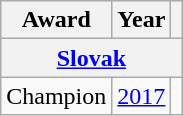<table class="wikitable">
<tr>
<th>Award</th>
<th>Year</th>
<th></th>
</tr>
<tr>
<th colspan="3"><a href='#'>Slovak</a></th>
</tr>
<tr>
<td>Champion</td>
<td><a href='#'>2017</a></td>
<td></td>
</tr>
</table>
